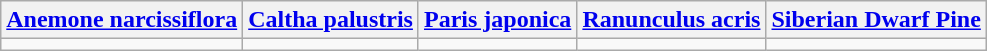<table class="wikitable">
<tr>
<th><a href='#'>Anemone narcissiflora</a></th>
<th><a href='#'>Caltha palustris</a></th>
<th><a href='#'>Paris japonica</a></th>
<th><a href='#'>Ranunculus acris</a></th>
<th><a href='#'>Siberian Dwarf Pine</a></th>
</tr>
<tr>
<td></td>
<td></td>
<td></td>
<td></td>
<td></td>
</tr>
</table>
